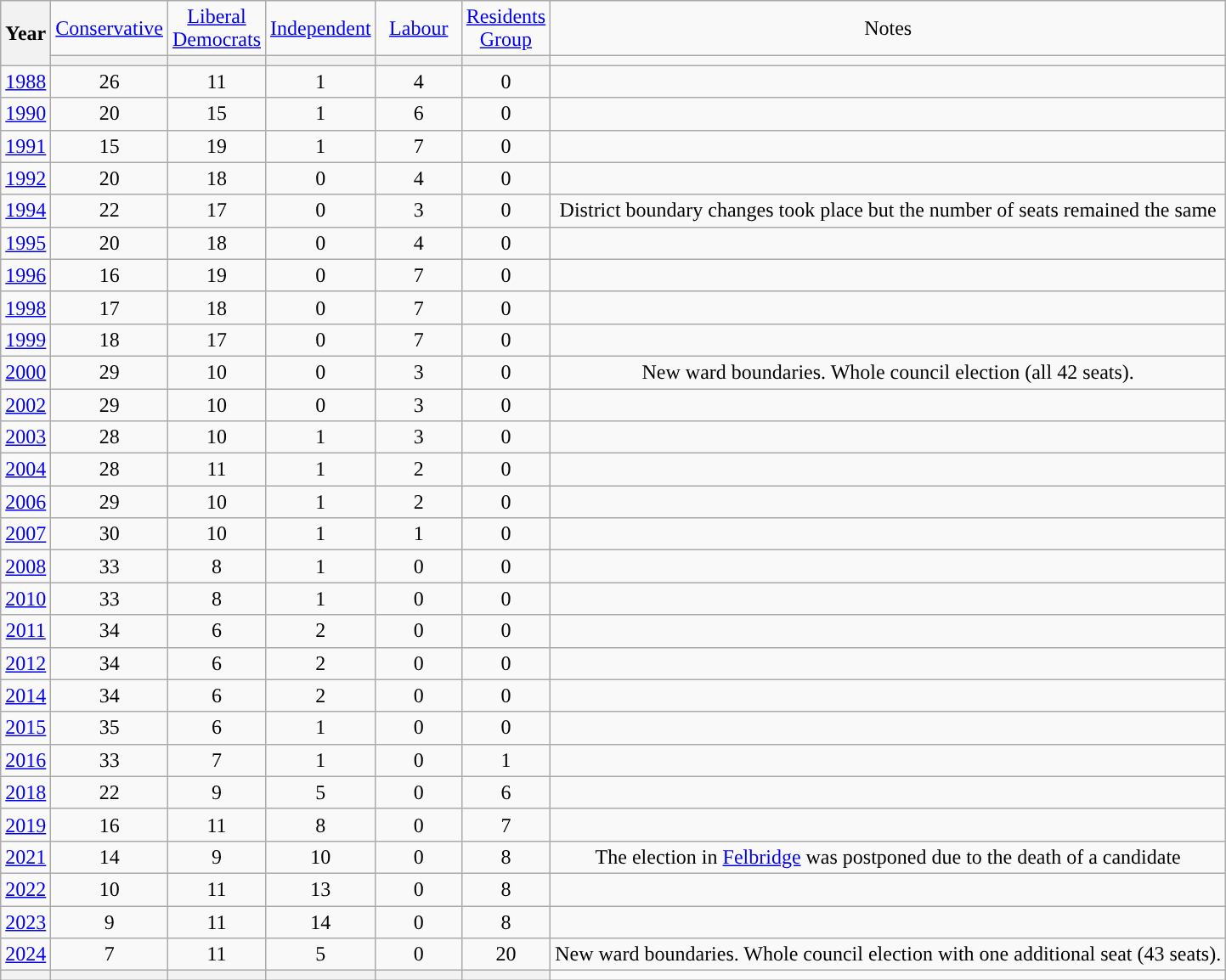<table class=wikitable style=text-align:center>
<tr>
<th rowspan=2>Year</th>
<td width="60"><a href='#'>Conservative</a></td>
<td width="60"><a href='#'>Liberal Democrats</a></td>
<td width="60"><a href='#'>Independent</a></td>
<td width="60"><a href='#'>Labour</a></td>
<td width="60"><a href='#'>Residents Group</a></td>
<td>Notes</td>
</tr>
<tr>
<th style="background-color: "></th>
<th style="background-color: "></th>
<th style="background-color: "></th>
<th style="background-color: "></th>
<th style="background-color: "></th>
<td></td>
</tr>
<tr>
<td><a href='#'>1988</a></td>
<td>26</td>
<td>11</td>
<td>1</td>
<td>4</td>
<td>0</td>
<td></td>
</tr>
<tr>
<td><a href='#'>1990</a></td>
<td>20</td>
<td>15</td>
<td>1</td>
<td>6</td>
<td>0</td>
<td></td>
</tr>
<tr>
<td><a href='#'>1991</a></td>
<td>15</td>
<td>19</td>
<td>1</td>
<td>7</td>
<td>0</td>
<td></td>
</tr>
<tr>
<td><a href='#'>1992</a></td>
<td>20</td>
<td>18</td>
<td>0</td>
<td>4</td>
<td>0</td>
<td></td>
</tr>
<tr>
<td><a href='#'>1994</a></td>
<td>22</td>
<td>17</td>
<td>0</td>
<td>3</td>
<td>0</td>
<td>District boundary changes took place but the number of seats remained the same</td>
</tr>
<tr>
<td><a href='#'>1995</a></td>
<td>20</td>
<td>18</td>
<td>0</td>
<td>4</td>
<td>0</td>
<td></td>
</tr>
<tr>
<td><a href='#'>1996</a></td>
<td>16</td>
<td>19</td>
<td>0</td>
<td>7</td>
<td>0</td>
<td></td>
</tr>
<tr>
<td><a href='#'>1998</a></td>
<td>17</td>
<td>18</td>
<td>0</td>
<td>7</td>
<td>0</td>
<td></td>
</tr>
<tr>
<td><a href='#'>1999</a></td>
<td>18</td>
<td>17</td>
<td>0</td>
<td>7</td>
<td>0</td>
<td></td>
</tr>
<tr>
<td><a href='#'>2000</a></td>
<td>29</td>
<td>10</td>
<td>0</td>
<td>3</td>
<td>0</td>
<td>New ward boundaries. Whole council election (all 42 seats).</td>
</tr>
<tr>
<td><a href='#'>2002</a></td>
<td>29</td>
<td>10</td>
<td>0</td>
<td>3</td>
<td>0</td>
<td></td>
</tr>
<tr>
<td><a href='#'>2003</a></td>
<td>28</td>
<td>10</td>
<td>1</td>
<td>3</td>
<td>0</td>
<td></td>
</tr>
<tr>
<td><a href='#'>2004</a></td>
<td>28</td>
<td>11</td>
<td>1</td>
<td>2</td>
<td>0</td>
<td></td>
</tr>
<tr>
<td><a href='#'>2006</a></td>
<td>29</td>
<td>10</td>
<td>1</td>
<td>2</td>
<td>0</td>
<td></td>
</tr>
<tr>
<td><a href='#'>2007</a></td>
<td>30</td>
<td>10</td>
<td>1</td>
<td>1</td>
<td>0</td>
<td></td>
</tr>
<tr>
<td><a href='#'>2008</a></td>
<td>33</td>
<td>8</td>
<td>1</td>
<td>0</td>
<td>0</td>
<td></td>
</tr>
<tr>
<td><a href='#'>2010</a></td>
<td>33</td>
<td>8</td>
<td>1</td>
<td>0</td>
<td>0</td>
<td></td>
</tr>
<tr>
<td><a href='#'>2011</a></td>
<td>34</td>
<td>6</td>
<td>2</td>
<td>0</td>
<td>0</td>
<td></td>
</tr>
<tr>
<td><a href='#'>2012</a></td>
<td>34</td>
<td>6</td>
<td>2</td>
<td>0</td>
<td>0</td>
<td></td>
</tr>
<tr>
<td><a href='#'>2014</a></td>
<td>34</td>
<td>6</td>
<td>2</td>
<td>0</td>
<td>0</td>
<td></td>
</tr>
<tr>
<td><a href='#'>2015</a></td>
<td>35</td>
<td>6</td>
<td>1</td>
<td>0</td>
<td>0</td>
<td></td>
</tr>
<tr>
<td><a href='#'>2016</a></td>
<td>33</td>
<td>7</td>
<td>1</td>
<td>0</td>
<td>1</td>
<td></td>
</tr>
<tr>
<td><a href='#'>2018</a></td>
<td>22</td>
<td>9</td>
<td>5</td>
<td>0</td>
<td>6</td>
<td></td>
</tr>
<tr>
<td><a href='#'>2019</a></td>
<td>16</td>
<td>11</td>
<td>8</td>
<td>0</td>
<td>7</td>
<td></td>
</tr>
<tr>
<td><a href='#'>2021</a></td>
<td>14</td>
<td>9</td>
<td>10</td>
<td>0</td>
<td>8</td>
<td>The election in <a href='#'>Felbridge</a> was postponed due to the death of a candidate</td>
</tr>
<tr>
<td><a href='#'>2022</a></td>
<td>10</td>
<td>11</td>
<td>13</td>
<td>0</td>
<td>8</td>
<td></td>
</tr>
<tr>
<td><a href='#'>2023</a></td>
<td>9</td>
<td>11</td>
<td>14</td>
<td>0</td>
<td>8</td>
<td></td>
</tr>
<tr>
<td><a href='#'>2024</a></td>
<td>7</td>
<td>11</td>
<td>5</td>
<td>0</td>
<td>20</td>
<td>New ward boundaries. Whole council election with one additional seat (43 seats).</td>
</tr>
<tr>
<th></th>
<th style="background-color: "></th>
<th style="background-color: "></th>
<th style="background-color: "></th>
<th style="background-color: "></th>
<th style="background-color: "></th>
<td></td>
</tr>
</table>
